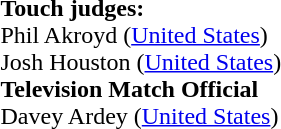<table style="width:100%">
<tr>
<td><br><strong>Touch judges:</strong>
<br> Phil Akroyd (<a href='#'>United States</a>)
<br> Josh Houston (<a href='#'>United States</a>)
<br><strong>Television Match Official</strong>
<br> Davey Ardey (<a href='#'>United States</a>)</td>
</tr>
</table>
